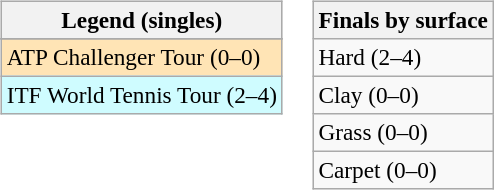<table>
<tr valign=top>
<td><br><table class=wikitable style=font-size:97%>
<tr>
<th>Legend (singles)</th>
</tr>
<tr bgcolor=e5d1cb>
</tr>
<tr bgcolor=moccasin>
<td>ATP Challenger Tour (0–0)</td>
</tr>
<tr bgcolor=cffcff>
<td>ITF World Tennis Tour (2–4)</td>
</tr>
</table>
</td>
<td><br><table class=wikitable style=font-size:97%>
<tr>
<th>Finals by surface</th>
</tr>
<tr>
<td>Hard (2–4)</td>
</tr>
<tr>
<td>Clay (0–0)</td>
</tr>
<tr>
<td>Grass (0–0)</td>
</tr>
<tr>
<td>Carpet (0–0)</td>
</tr>
</table>
</td>
</tr>
</table>
